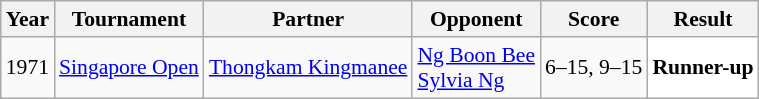<table class="sortable wikitable" style="font-size: 90%;">
<tr>
<th>Year</th>
<th>Tournament</th>
<th>Partner</th>
<th>Opponent</th>
<th>Score</th>
<th>Result</th>
</tr>
<tr>
<td align="center">1971</td>
<td><a href='#'>Singapore Open</a></td>
<td> <a href='#'>Thongkam Kingmanee</a></td>
<td> <a href='#'>Ng Boon Bee</a><br> <a href='#'>Sylvia Ng</a></td>
<td>6–15, 9–15</td>
<td style="text-align:left; background:white"> <strong>Runner-up</strong></td>
</tr>
</table>
